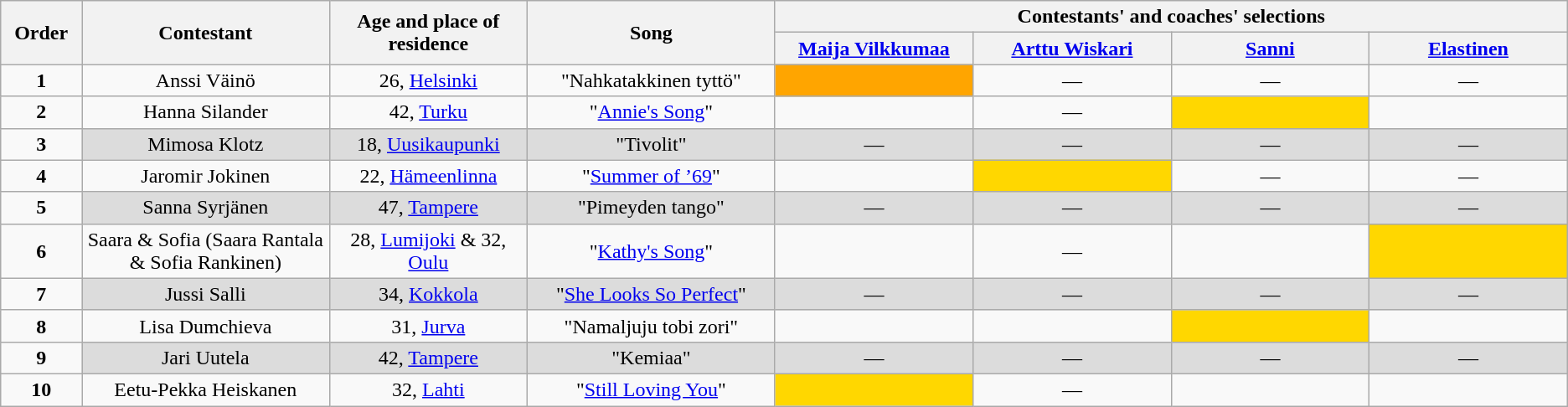<table class="wikitable" style="text-align:center;">
<tr>
<th rowspan="2" scope="col" style="width:02%;">Order</th>
<th rowspan="2" scope="col" style="width:10%;">Contestant</th>
<th rowspan="2" scope="col" style="width:08%;">Age and place of residence</th>
<th rowspan="2" scope="col" style="width:10%;">Song</th>
<th colspan="4" scope="col" style="width:20%;">Contestants' and coaches' selections</th>
</tr>
<tr>
<th style="width:08%;"><a href='#'>Maija Vilkkumaa</a></th>
<th style="width:08%;"><a href='#'>Arttu Wiskari</a></th>
<th style="width:08%;"><a href='#'>Sanni</a></th>
<th style="width:08%;"><a href='#'>Elastinen</a></th>
</tr>
<tr>
<td><strong>1</strong></td>
<td>Anssi Väinö</td>
<td>26, <a href='#'>Helsinki</a></td>
<td>"Nahkatakkinen tyttö"</td>
<td bgcolor="orange"><strong></strong></td>
<td>—</td>
<td>—</td>
<td>—</td>
</tr>
<tr>
<td><strong>2</strong></td>
<td>Hanna Silander</td>
<td>42, <a href='#'>Turku</a></td>
<td>"<a href='#'>Annie's Song</a>"</td>
<td><strong></strong></td>
<td>—</td>
<td bgcolor="gold"><strong></strong></td>
<td><strong></strong></td>
</tr>
<tr>
<td><strong>3</strong></td>
<td style="background:#DCDCDC;">Mimosa Klotz</td>
<td style="background:#DCDCDC;">18, <a href='#'>Uusikaupunki</a></td>
<td style="background:#DCDCDC;">"Tivolit"</td>
<td style="background:#DCDCDC;">—</td>
<td style="background:#DCDCDC;">—</td>
<td style="background:#DCDCDC;">—</td>
<td style="background:#DCDCDC;">—</td>
</tr>
<tr>
<td><strong>4</strong></td>
<td>Jaromir Jokinen</td>
<td>22, <a href='#'>Hämeenlinna</a></td>
<td>"<a href='#'>Summer of ’69</a>"</td>
<td><strong></strong></td>
<td bgcolor="gold"><strong></strong></td>
<td>—</td>
<td>—</td>
</tr>
<tr>
<td><strong>5</strong></td>
<td style="background:#DCDCDC;">Sanna Syrjänen</td>
<td style="background:#DCDCDC;">47, <a href='#'>Tampere</a></td>
<td style="background:#DCDCDC;">"Pimeyden tango"</td>
<td style="background:#DCDCDC;">—</td>
<td style="background:#DCDCDC;">—</td>
<td style="background:#DCDCDC;">—</td>
<td style="background:#DCDCDC;">—</td>
</tr>
<tr>
<td><strong>6</strong></td>
<td>Saara & Sofia (Saara Rantala & Sofia Rankinen)</td>
<td>28, <a href='#'>Lumijoki</a> & 32, <a href='#'>Oulu</a></td>
<td>"<a href='#'>Kathy's Song</a>"</td>
<td><strong></strong></td>
<td>—</td>
<td><strong></strong></td>
<td bgcolor="gold"><strong></strong></td>
</tr>
<tr>
<td><strong>7</strong></td>
<td style="background:#DCDCDC;">Jussi Salli</td>
<td style="background:#DCDCDC;">34, <a href='#'>Kokkola</a></td>
<td style="background:#DCDCDC;">"<a href='#'>She Looks So Perfect</a>"</td>
<td style="background:#DCDCDC;">—</td>
<td style="background:#DCDCDC;">—</td>
<td style="background:#DCDCDC;">—</td>
<td style="background:#DCDCDC;">—</td>
</tr>
<tr>
<td><strong>8</strong></td>
<td>Lisa Dumchieva</td>
<td>31, <a href='#'>Jurva</a></td>
<td>"Namaljuju tobi zori"</td>
<td><strong></strong></td>
<td><strong></strong></td>
<td bgcolor="gold"><strong></strong></td>
<td><strong></strong></td>
</tr>
<tr>
<td><strong>9</strong></td>
<td style="background:#DCDCDC;">Jari Uutela</td>
<td style="background:#DCDCDC;">42, <a href='#'>Tampere</a></td>
<td style="background:#DCDCDC;">"Kemiaa"</td>
<td style="background:#DCDCDC;">—</td>
<td style="background:#DCDCDC;">—</td>
<td style="background:#DCDCDC;">—</td>
<td style="background:#DCDCDC;">—</td>
</tr>
<tr>
<td><strong>10</strong></td>
<td>Eetu-Pekka Heiskanen</td>
<td>32, <a href='#'>Lahti</a></td>
<td>"<a href='#'>Still Loving You</a>"</td>
<td bgcolor="gold"><strong></strong></td>
<td>—</td>
<td><strong></strong></td>
<td><strong></strong></td>
</tr>
</table>
